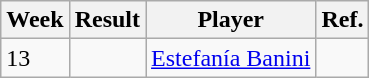<table class="wikitable">
<tr>
<th>Week</th>
<th>Result</th>
<th>Player</th>
<th>Ref.</th>
</tr>
<tr>
<td>13</td>
<td></td>
<td> <a href='#'>Estefanía Banini</a></td>
<td></td>
</tr>
</table>
